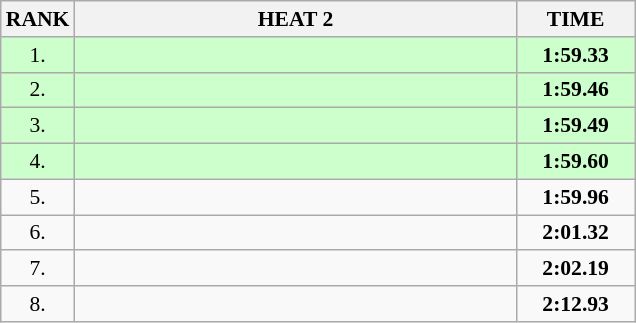<table class="wikitable" style="border-collapse: collapse; font-size: 90%;">
<tr>
<th>RANK</th>
<th style="width: 20em">HEAT 2</th>
<th style="width: 5em">TIME</th>
</tr>
<tr style="background:#ccffcc;">
<td align="center">1.</td>
<td></td>
<td align="center"><strong>1:59.33</strong></td>
</tr>
<tr style="background:#ccffcc;">
<td align="center">2.</td>
<td></td>
<td align="center"><strong>1:59.46</strong></td>
</tr>
<tr style="background:#ccffcc;">
<td align="center">3.</td>
<td></td>
<td align="center"><strong>1:59.49</strong></td>
</tr>
<tr style="background:#ccffcc;">
<td align="center">4.</td>
<td></td>
<td align="center"><strong>1:59.60</strong></td>
</tr>
<tr>
<td align="center">5.</td>
<td></td>
<td align="center"><strong>1:59.96</strong></td>
</tr>
<tr>
<td align="center">6.</td>
<td></td>
<td align="center"><strong>2:01.32</strong></td>
</tr>
<tr>
<td align="center">7.</td>
<td></td>
<td align="center"><strong>2:02.19</strong></td>
</tr>
<tr>
<td align="center">8.</td>
<td></td>
<td align="center"><strong>2:12.93</strong></td>
</tr>
</table>
